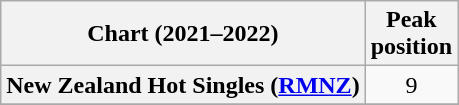<table class="wikitable plainrowheaders" style="text-align:center">
<tr>
<th scope="col">Chart (2021–2022)</th>
<th scope="col">Peak<br>position</th>
</tr>
<tr>
<th scope="row">New Zealand Hot Singles (<a href='#'>RMNZ</a>)</th>
<td>9</td>
</tr>
<tr>
</tr>
</table>
